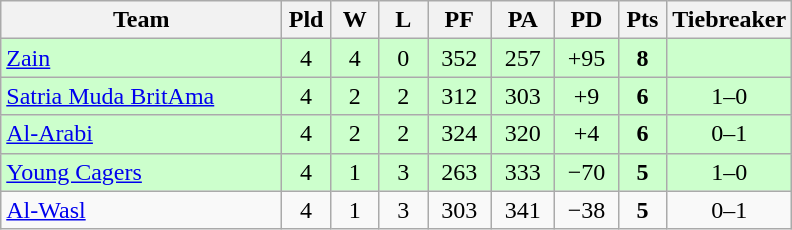<table class="wikitable" style="text-align:center;">
<tr>
<th width=180>Team</th>
<th width=25>Pld</th>
<th width=25>W</th>
<th width=25>L</th>
<th width=35>PF</th>
<th width=35>PA</th>
<th width=35>PD</th>
<th width=25>Pts</th>
<th width=50>Tiebreaker</th>
</tr>
<tr bgcolor="#ccffcc">
<td align="left"> <a href='#'>Zain</a></td>
<td>4</td>
<td>4</td>
<td>0</td>
<td>352</td>
<td>257</td>
<td>+95</td>
<td><strong>8</strong></td>
<td></td>
</tr>
<tr bgcolor="#ccffcc">
<td align="left"> <a href='#'>Satria Muda BritAma</a></td>
<td>4</td>
<td>2</td>
<td>2</td>
<td>312</td>
<td>303</td>
<td>+9</td>
<td><strong>6</strong></td>
<td>1–0</td>
</tr>
<tr bgcolor="#ccffcc">
<td align="left"> <a href='#'>Al-Arabi</a></td>
<td>4</td>
<td>2</td>
<td>2</td>
<td>324</td>
<td>320</td>
<td>+4</td>
<td><strong>6</strong></td>
<td>0–1</td>
</tr>
<tr bgcolor="#ccffcc">
<td align="left"> <a href='#'>Young Cagers</a></td>
<td>4</td>
<td>1</td>
<td>3</td>
<td>263</td>
<td>333</td>
<td>−70</td>
<td><strong>5</strong></td>
<td>1–0</td>
</tr>
<tr>
<td align="left"> <a href='#'>Al-Wasl</a></td>
<td>4</td>
<td>1</td>
<td>3</td>
<td>303</td>
<td>341</td>
<td>−38</td>
<td><strong>5</strong></td>
<td>0–1</td>
</tr>
</table>
